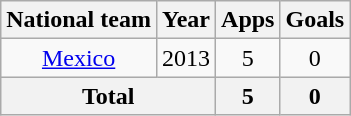<table class="wikitable" style="text-align: center;">
<tr>
<th>National team</th>
<th>Year</th>
<th>Apps</th>
<th>Goals</th>
</tr>
<tr>
<td rowspan="1" valign="center"><a href='#'>Mexico</a></td>
<td>2013</td>
<td>5</td>
<td>0</td>
</tr>
<tr>
<th colspan="2">Total</th>
<th>5</th>
<th>0</th>
</tr>
</table>
